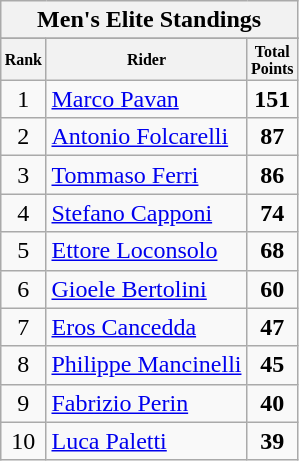<table class="wikitable sortable">
<tr>
<th colspan=27 align="center">Men's Elite Standings</th>
</tr>
<tr>
</tr>
<tr style="font-size:8pt;font-weight:bold">
<th align="center">Rank</th>
<th align="center">Rider</th>
<th align="center">Total<br>Points</th>
</tr>
<tr>
<td align=center>1</td>
<td> <a href='#'>Marco Pavan</a></td>
<td align=center><strong>151</strong></td>
</tr>
<tr>
<td align=center>2</td>
<td> <a href='#'>Antonio Folcarelli</a></td>
<td align=center><strong>87</strong></td>
</tr>
<tr>
<td align=center>3</td>
<td> <a href='#'>Tommaso Ferri</a></td>
<td align=center><strong>86</strong></td>
</tr>
<tr>
<td align=center>4</td>
<td> <a href='#'>Stefano Capponi</a></td>
<td align=center><strong>74</strong></td>
</tr>
<tr>
<td align=center>5</td>
<td> <a href='#'>Ettore Loconsolo</a></td>
<td align=center><strong>68</strong></td>
</tr>
<tr>
<td align=center>6</td>
<td> <a href='#'>Gioele Bertolini</a></td>
<td align=center><strong>60</strong></td>
</tr>
<tr>
<td align=center>7</td>
<td> <a href='#'>Eros Cancedda</a></td>
<td align=center><strong>47</strong></td>
</tr>
<tr>
<td align=center>8</td>
<td> <a href='#'>Philippe Mancinelli</a></td>
<td align=center><strong>45</strong></td>
</tr>
<tr>
<td align=center>9</td>
<td> <a href='#'>Fabrizio Perin</a></td>
<td align=center><strong>40</strong></td>
</tr>
<tr>
<td align=center>10</td>
<td> <a href='#'>Luca Paletti</a></td>
<td align=center><strong>39</strong></td>
</tr>
</table>
